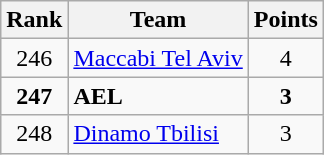<table class="wikitable">
<tr>
<th>Rank</th>
<th>Team</th>
<th>Points</th>
</tr>
<tr>
<td align=center>246</td>
<td> <a href='#'>Maccabi Tel Aviv</a></td>
<td align=center>4</td>
</tr>
<tr>
<td align=center><strong>247</strong></td>
<td><strong> AEL</strong></td>
<td align=center><strong>3</strong></td>
</tr>
<tr>
<td align=center>248</td>
<td> <a href='#'>Dinamo Tbilisi</a></td>
<td align=center>3</td>
</tr>
</table>
